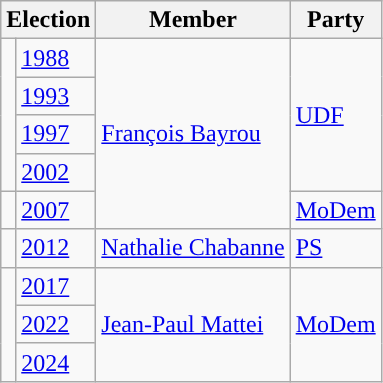<table class="wikitable">
<tr>
<th colspan=2>Election</th>
<th>Member</th>
<th>Party</th>
</tr>
<tr>
<td rowspan="4" style="background-color: "></td>
<td><a href='#'>1988</a></td>
<td rowspan="5"><a href='#'>François Bayrou</a></td>
<td rowspan="4"><a href='#'>UDF</a></td>
</tr>
<tr>
<td><a href='#'>1993</a></td>
</tr>
<tr>
<td><a href='#'>1997</a></td>
</tr>
<tr>
<td><a href='#'>2002</a></td>
</tr>
<tr>
<td style="background-color: "></td>
<td><a href='#'>2007</a></td>
<td><a href='#'>MoDem</a></td>
</tr>
<tr>
<td style="background-color: "></td>
<td><a href='#'>2012</a></td>
<td><a href='#'>Nathalie Chabanne</a></td>
<td><a href='#'>PS</a></td>
</tr>
<tr>
<td rowspan="3" style="background-color: "></td>
<td><a href='#'>2017</a></td>
<td rowspan="3"><a href='#'>Jean-Paul Mattei</a></td>
<td rowspan="3"><a href='#'>MoDem</a></td>
</tr>
<tr>
<td><a href='#'>2022</a></td>
</tr>
<tr>
<td><a href='#'>2024</a></td>
</tr>
</table>
